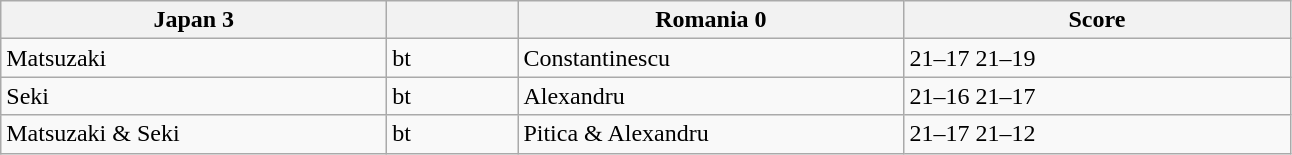<table class="wikitable">
<tr>
<th width=250> Japan 3</th>
<th width=80></th>
<th width=250> Romania 0</th>
<th width=250>Score</th>
</tr>
<tr>
<td>Matsuzaki</td>
<td>bt</td>
<td>Constantinescu</td>
<td>21–17 21–19</td>
</tr>
<tr>
<td>Seki</td>
<td>bt</td>
<td>Alexandru</td>
<td>21–16 21–17</td>
</tr>
<tr>
<td>Matsuzaki & Seki</td>
<td>bt</td>
<td>Pitica & Alexandru</td>
<td>21–17 21–12</td>
</tr>
</table>
